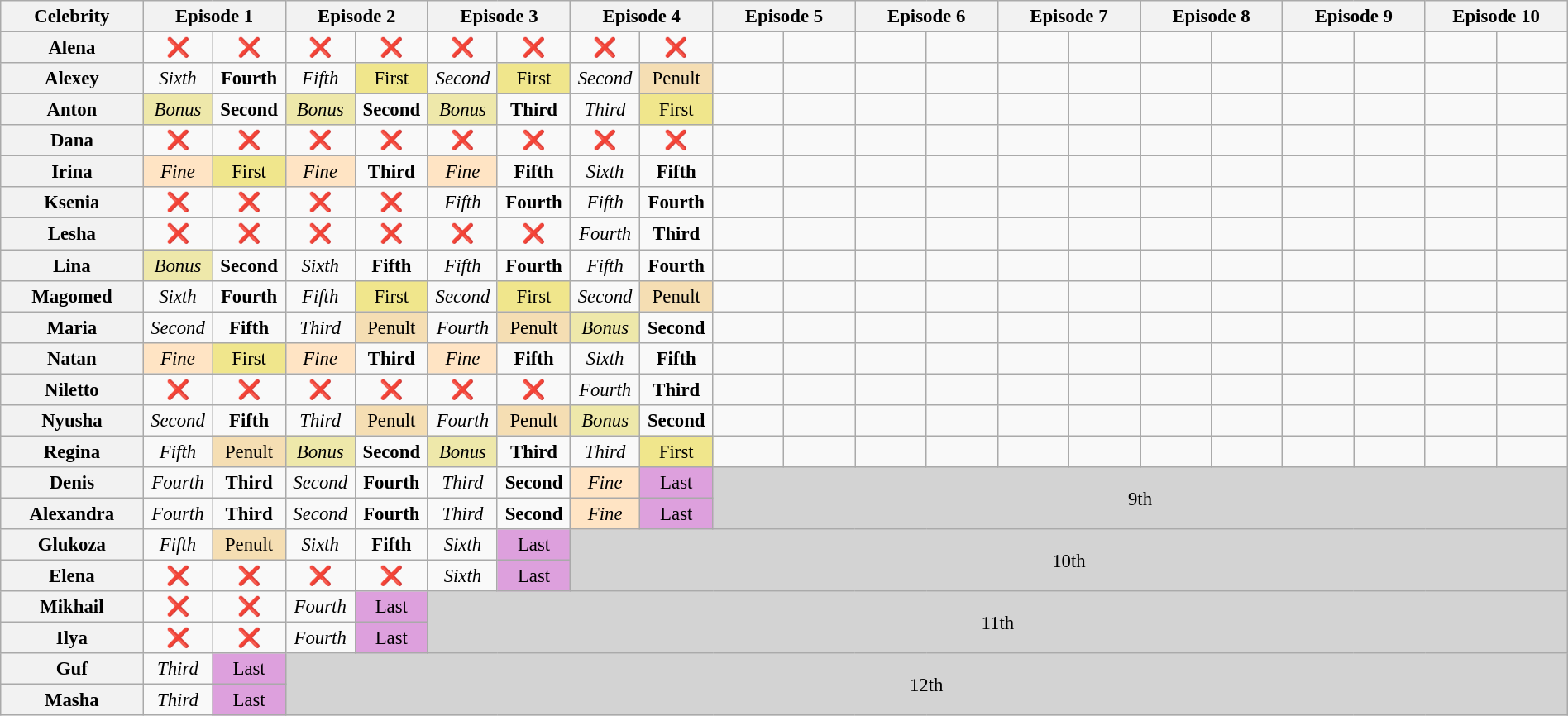<table class="wikitable" style="text-align:center; font-size:95%; width:100%;">
<tr>
<th style="width:9%">Celebrity</th>
<th style="width:9%" colspan=2>Episode 1</th>
<th style="width:9%" colspan=2>Episode 2</th>
<th style="width:9%" colspan=2>Episode 3</th>
<th style="width:9%" colspan=2>Episode 4</th>
<th style="width:9%" colspan=2>Episode 5</th>
<th style="width:9%" colspan=2>Episode 6</th>
<th style="width:9%" colspan=2>Episode 7</th>
<th style="width:9%" colspan=2>Episode 8</th>
<th style="width:9%" colspan=2>Episode 9</th>
<th style="width:9%" colspan=2>Episode 10</th>
</tr>
<tr>
<th>Alena</th>
<td>❌</td>
<td>❌</td>
<td>❌</td>
<td>❌</td>
<td>❌</td>
<td>❌</td>
<td>❌</td>
<td>❌</td>
<td></td>
<td></td>
<td></td>
<td></td>
<td></td>
<td></td>
<td></td>
<td></td>
<td></td>
<td></td>
<td></td>
<td></td>
</tr>
<tr>
<th>Alexey</th>
<td><em>Sixth</em></td>
<td><strong>Fourth</strong></td>
<td><em>Fifth</em></td>
<td style="background:#F0E68C">First</td>
<td><em>Second</em></td>
<td style="background:#F0E68C">First</td>
<td><em>Second</em></td>
<td style="background:#F5DEB3">Penult</td>
<td></td>
<td></td>
<td></td>
<td></td>
<td></td>
<td></td>
<td></td>
<td></td>
<td></td>
<td></td>
<td></td>
<td></td>
</tr>
<tr>
<th>Anton</th>
<td style="background:#EEE8AA"><em>Bonus</em></td>
<td><strong>Second</strong></td>
<td style="background:#EEE8AA"><em>Bonus</em></td>
<td><strong>Second</strong></td>
<td style="background:#EEE8AA"><em>Bonus</em></td>
<td><strong>Third</strong></td>
<td><em>Third</em></td>
<td style="background:#F0E68C">First</td>
<td></td>
<td></td>
<td></td>
<td></td>
<td></td>
<td></td>
<td></td>
<td></td>
<td></td>
<td></td>
<td></td>
<td></td>
</tr>
<tr>
<th>Dana</th>
<td>❌</td>
<td>❌</td>
<td>❌</td>
<td>❌</td>
<td>❌</td>
<td>❌</td>
<td>❌</td>
<td>❌</td>
<td></td>
<td></td>
<td></td>
<td></td>
<td></td>
<td></td>
<td></td>
<td></td>
<td></td>
<td></td>
<td></td>
<td></td>
</tr>
<tr>
<th>Irina</th>
<td style="background:#FFE4C4"><em>Fine</em></td>
<td style="background:#F0E68C">First</td>
<td style="background:#FFE4C4"><em>Fine</em></td>
<td><strong>Third</strong></td>
<td style="background:#FFE4C4"><em>Fine</em></td>
<td><strong>Fifth</strong></td>
<td><em>Sixth</em></td>
<td><strong>Fifth</strong></td>
<td></td>
<td></td>
<td></td>
<td></td>
<td></td>
<td></td>
<td></td>
<td></td>
<td></td>
<td></td>
<td></td>
<td></td>
</tr>
<tr>
<th>Ksenia</th>
<td>❌</td>
<td>❌</td>
<td>❌</td>
<td>❌</td>
<td><em>Fifth</em></td>
<td><strong>Fourth</strong></td>
<td><em>Fifth</em></td>
<td><strong>Fourth</strong></td>
<td></td>
<td></td>
<td></td>
<td></td>
<td></td>
<td></td>
<td></td>
<td></td>
<td></td>
<td></td>
<td></td>
<td></td>
</tr>
<tr>
<th>Lesha</th>
<td>❌</td>
<td>❌</td>
<td>❌</td>
<td>❌</td>
<td>❌</td>
<td>❌</td>
<td><em>Fourth</em></td>
<td><strong>Third</strong></td>
<td></td>
<td></td>
<td></td>
<td></td>
<td></td>
<td></td>
<td></td>
<td></td>
<td></td>
<td></td>
<td></td>
<td></td>
</tr>
<tr>
<th>Lina</th>
<td style="background:#EEE8AA"><em>Bonus</em></td>
<td><strong>Second</strong></td>
<td><em>Sixth</em></td>
<td><strong>Fifth</strong></td>
<td><em>Fifth</em></td>
<td><strong>Fourth</strong></td>
<td><em>Fifth</em></td>
<td><strong>Fourth</strong></td>
<td></td>
<td></td>
<td></td>
<td></td>
<td></td>
<td></td>
<td></td>
<td></td>
<td></td>
<td></td>
<td></td>
<td></td>
</tr>
<tr>
<th>Magomed</th>
<td><em>Sixth</em></td>
<td><strong>Fourth</strong></td>
<td><em>Fifth</em></td>
<td style="background:#F0E68C">First</td>
<td><em>Second</em></td>
<td style="background:#F0E68C">First</td>
<td><em>Second</em></td>
<td style="background:#F5DEB3">Penult</td>
<td></td>
<td></td>
<td></td>
<td></td>
<td></td>
<td></td>
<td></td>
<td></td>
<td></td>
<td></td>
<td></td>
<td></td>
</tr>
<tr>
<th>Maria</th>
<td><em>Second</em></td>
<td><strong>Fifth</strong></td>
<td><em>Third</em></td>
<td style="background:#F5DEB3">Penult</td>
<td><em>Fourth</em></td>
<td style="background:#F5DEB3">Penult</td>
<td style="background:#EEE8AA"><em>Bonus</em></td>
<td><strong>Second</strong></td>
<td></td>
<td></td>
<td></td>
<td></td>
<td></td>
<td></td>
<td></td>
<td></td>
<td></td>
<td></td>
<td></td>
<td></td>
</tr>
<tr>
<th>Natan</th>
<td style="background:#FFE4C4"><em>Fine</em></td>
<td style="background:#F0E68C">First</td>
<td style="background:#FFE4C4"><em>Fine</em></td>
<td><strong>Third</strong></td>
<td style="background:#FFE4C4"><em>Fine</em></td>
<td><strong>Fifth</strong></td>
<td><em>Sixth</em></td>
<td><strong>Fifth</strong></td>
<td></td>
<td></td>
<td></td>
<td></td>
<td></td>
<td></td>
<td></td>
<td></td>
<td></td>
<td></td>
<td></td>
<td></td>
</tr>
<tr>
<th>Niletto</th>
<td>❌</td>
<td>❌</td>
<td>❌</td>
<td>❌</td>
<td>❌</td>
<td>❌</td>
<td><em>Fourth</em></td>
<td><strong>Third</strong></td>
<td></td>
<td></td>
<td></td>
<td></td>
<td></td>
<td></td>
<td></td>
<td></td>
<td></td>
<td></td>
<td></td>
<td></td>
</tr>
<tr>
<th>Nyusha</th>
<td><em>Second</em></td>
<td><strong>Fifth</strong></td>
<td><em>Third</em></td>
<td style="background:#F5DEB3">Penult</td>
<td><em>Fourth</em></td>
<td style="background:#F5DEB3">Penult</td>
<td style="background:#EEE8AA"><em>Bonus</em></td>
<td><strong>Second</strong></td>
<td></td>
<td></td>
<td></td>
<td></td>
<td></td>
<td></td>
<td></td>
<td></td>
<td></td>
<td></td>
<td></td>
<td></td>
</tr>
<tr>
<th>Regina</th>
<td><em>Fifth</em></td>
<td style="background:#F5DEB3">Penult</td>
<td style="background:#EEE8AA"><em>Bonus</em></td>
<td><strong>Second</strong></td>
<td style="background:#EEE8AA"><em>Bonus</em></td>
<td><strong>Third</strong></td>
<td><em>Third</em></td>
<td style="background:#F0E68C">First</td>
<td></td>
<td></td>
<td></td>
<td></td>
<td></td>
<td></td>
<td></td>
<td></td>
<td></td>
<td></td>
<td></td>
<td></td>
</tr>
<tr>
<th>Denis</th>
<td><em>Fourth</em></td>
<td><strong>Third</strong></td>
<td><em>Second</em></td>
<td><strong>Fourth</strong></td>
<td><em>Third</em></td>
<td><strong>Second</strong></td>
<td style="background:#FFE4C4"><em>Fine</em></td>
<td style="background:#DDA0DD">Last</td>
<td style="background:lightgrey" colspan=12 rowspan=2>9th</td>
</tr>
<tr>
<th>Alexandra</th>
<td><em>Fourth</em></td>
<td><strong>Third</strong></td>
<td><em>Second</em></td>
<td><strong>Fourth</strong></td>
<td><em>Third</em></td>
<td><strong>Second</strong></td>
<td style="background:#FFE4C4"><em>Fine</em></td>
<td style="background:#DDA0DD">Last</td>
</tr>
<tr>
<th>Glukoza</th>
<td><em>Fifth</em></td>
<td style="background:#F5DEB3">Penult</td>
<td><em>Sixth</em></td>
<td><strong>Fifth</strong></td>
<td><em>Sixth</em></td>
<td style="background:#DDA0DD">Last</td>
<td style="background:lightgrey" colspan=14 rowspan=2>10th</td>
</tr>
<tr>
<th>Elena</th>
<td>❌</td>
<td>❌</td>
<td>❌</td>
<td>❌</td>
<td><em>Sixth</em></td>
<td style="background:#DDA0DD">Last</td>
</tr>
<tr>
<th>Mikhail</th>
<td>❌</td>
<td>❌</td>
<td><em>Fourth</em></td>
<td style="background:#DDA0DD">Last</td>
<td style="background:lightgrey" colspan=16 rowspan=2>11th</td>
</tr>
<tr>
<th>Ilya</th>
<td>❌</td>
<td>❌</td>
<td><em>Fourth</em></td>
<td style="background:#DDA0DD">Last</td>
</tr>
<tr>
<th>Guf</th>
<td><em>Third</em></td>
<td style="background:#DDA0DD">Last</td>
<td style="background:lightgrey" colspan=18 rowspan=2>12th</td>
</tr>
<tr>
<th>Masha</th>
<td><em>Third</em></td>
<td style="background:#DDA0DD">Last</td>
</tr>
</table>
